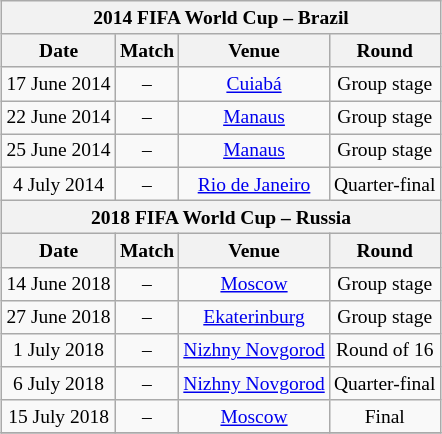<table class="wikitable" style="margin:1em auto 1em auto; text-align:center; font-size:small;">
<tr>
<th colspan="4">2014 FIFA World Cup – Brazil</th>
</tr>
<tr>
<th>Date</th>
<th>Match</th>
<th>Venue</th>
<th>Round</th>
</tr>
<tr>
<td>17 June 2014</td>
<td> – </td>
<td><a href='#'>Cuiabá</a></td>
<td>Group stage</td>
</tr>
<tr>
<td>22 June 2014</td>
<td> – </td>
<td><a href='#'>Manaus</a></td>
<td>Group stage</td>
</tr>
<tr>
<td>25 June 2014</td>
<td> – </td>
<td><a href='#'>Manaus</a></td>
<td>Group stage</td>
</tr>
<tr>
<td>4 July 2014</td>
<td> – </td>
<td><a href='#'>Rio de Janeiro</a></td>
<td>Quarter-final</td>
</tr>
<tr>
<th colspan="4">2018 FIFA World Cup – Russia</th>
</tr>
<tr>
<th>Date</th>
<th>Match</th>
<th>Venue</th>
<th>Round</th>
</tr>
<tr>
<td>14 June 2018</td>
<td> – </td>
<td><a href='#'>Moscow</a></td>
<td>Group stage</td>
</tr>
<tr>
<td>27 June 2018</td>
<td> – </td>
<td><a href='#'>Ekaterinburg</a></td>
<td>Group stage</td>
</tr>
<tr>
<td>1 July 2018</td>
<td> – </td>
<td><a href='#'>Nizhny Novgorod</a></td>
<td>Round of 16</td>
</tr>
<tr>
<td>6 July 2018</td>
<td> – </td>
<td><a href='#'>Nizhny Novgorod</a></td>
<td>Quarter-final</td>
</tr>
<tr>
<td>15 July 2018</td>
<td> – </td>
<td><a href='#'>Moscow</a></td>
<td>Final</td>
</tr>
<tr>
</tr>
</table>
